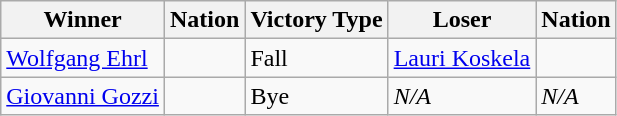<table class="wikitable sortable" style="text-align:left;">
<tr>
<th>Winner</th>
<th>Nation</th>
<th>Victory Type</th>
<th>Loser</th>
<th>Nation</th>
</tr>
<tr>
<td><a href='#'>Wolfgang Ehrl</a></td>
<td></td>
<td>Fall</td>
<td><a href='#'>Lauri Koskela</a></td>
<td></td>
</tr>
<tr>
<td><a href='#'>Giovanni Gozzi</a></td>
<td></td>
<td>Bye</td>
<td><em>N/A</em></td>
<td><em>N/A</em></td>
</tr>
</table>
